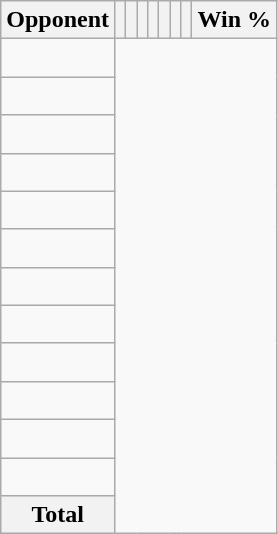<table class="wikitable sortable collapsible collapsed" style="text-align: center;">
<tr>
<th>Opponent</th>
<th></th>
<th></th>
<th></th>
<th></th>
<th></th>
<th></th>
<th></th>
<th>Win %</th>
</tr>
<tr>
<td align="left"><br></td>
</tr>
<tr>
<td align="left"><br></td>
</tr>
<tr>
<td align="left"><br></td>
</tr>
<tr>
<td align="left"><br></td>
</tr>
<tr>
<td align="left"><br></td>
</tr>
<tr>
<td align="left"><br></td>
</tr>
<tr>
<td align="left"><br></td>
</tr>
<tr>
<td align="left"><br></td>
</tr>
<tr>
<td align="left"><br></td>
</tr>
<tr>
<td align="left"><br></td>
</tr>
<tr>
<td align="left"><br></td>
</tr>
<tr>
<td align="left"><br></td>
</tr>
<tr class="sortbottom">
<th>Total<br></th>
</tr>
</table>
